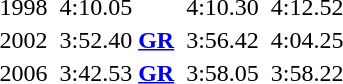<table>
<tr>
<td>1998</td>
<td></td>
<td>4:10.05</td>
<td></td>
<td>4:10.30</td>
<td></td>
<td>4:12.52</td>
</tr>
<tr>
<td>2002</td>
<td></td>
<td>3:52.40 <strong><a href='#'>GR</a></strong></td>
<td></td>
<td>3:56.42</td>
<td></td>
<td>4:04.25</td>
</tr>
<tr>
<td>2006</td>
<td></td>
<td>3:42.53 <strong><a href='#'>GR</a></strong></td>
<td></td>
<td>3:58.05</td>
<td></td>
<td>3:58.22</td>
</tr>
</table>
